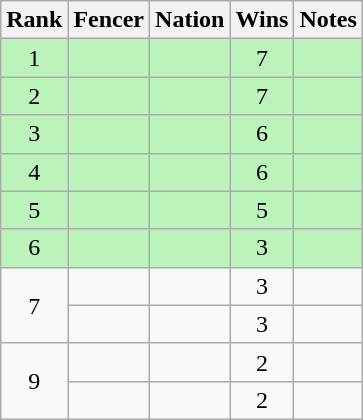<table class="wikitable sortable" style="text-align:center">
<tr>
<th>Rank</th>
<th>Fencer</th>
<th>Nation</th>
<th>Wins</th>
<th>Notes</th>
</tr>
<tr style="background:#bbf3bb;">
<td>1</td>
<td align=left></td>
<td align=left></td>
<td>7</td>
<td></td>
</tr>
<tr style="background:#bbf3bb;">
<td>2</td>
<td align=left></td>
<td align=left></td>
<td>7</td>
<td></td>
</tr>
<tr style="background:#bbf3bb;">
<td>3</td>
<td align=left></td>
<td align=left></td>
<td>6</td>
<td></td>
</tr>
<tr style="background:#bbf3bb;">
<td>4</td>
<td align=left></td>
<td align=left></td>
<td>6</td>
<td></td>
</tr>
<tr style="background:#bbf3bb;">
<td>5</td>
<td align=left></td>
<td align=left></td>
<td>5</td>
<td></td>
</tr>
<tr style="background:#bbf3bb;">
<td>6</td>
<td align=left></td>
<td align=left></td>
<td>3</td>
<td></td>
</tr>
<tr>
<td rowspan=2>7</td>
<td align=left></td>
<td align=left></td>
<td>3</td>
<td></td>
</tr>
<tr>
<td align=left></td>
<td align=left></td>
<td>3</td>
<td></td>
</tr>
<tr>
<td rowspan=2>9</td>
<td align=left></td>
<td align=left></td>
<td>2</td>
<td></td>
</tr>
<tr>
<td align=left></td>
<td align=left></td>
<td>2</td>
<td></td>
</tr>
</table>
